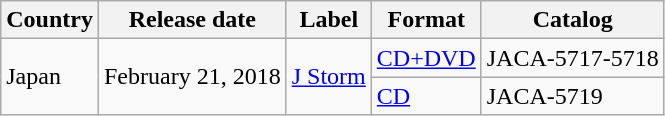<table class="wikitable">
<tr>
<th>Country</th>
<th>Release date</th>
<th>Label</th>
<th>Format</th>
<th>Catalog</th>
</tr>
<tr>
<td rowspan="2">Japan</td>
<td rowspan="2">February 21, 2018</td>
<td rowspan="2"><a href='#'>J Storm</a></td>
<td><a href='#'>CD+DVD</a></td>
<td>JACA-5717-5718</td>
</tr>
<tr>
<td><a href='#'>CD</a></td>
<td>JACA-5719</td>
</tr>
</table>
